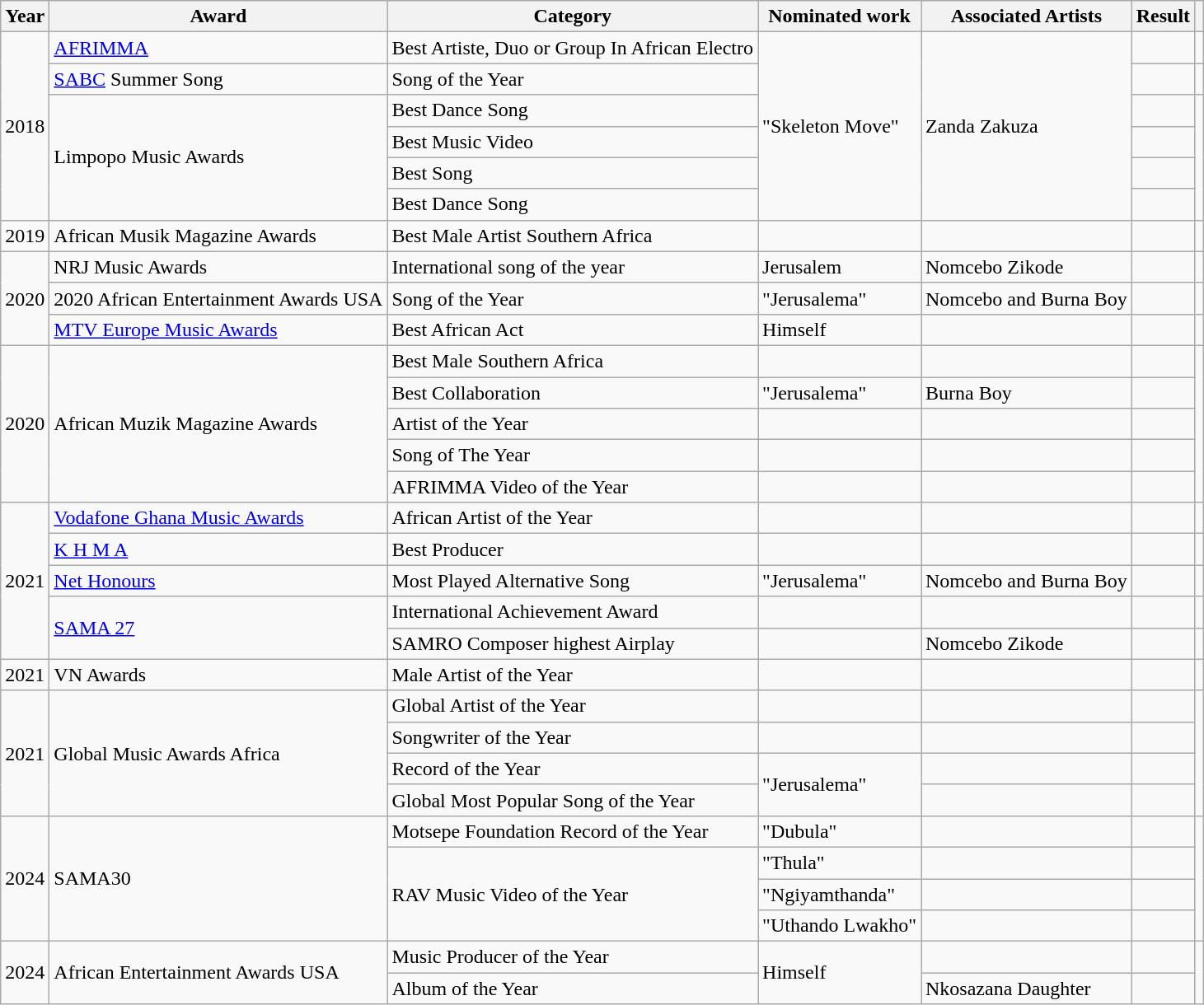<table class="wikitable sortable">
<tr>
<th scope="col">Year</th>
<th scope="col">Award</th>
<th scope="col">Category</th>
<th scope="col">Nominated work</th>
<th scope="col">Associated Artists</th>
<th scope="col">Result</th>
<th scope="col" class="unsortable"></th>
</tr>
<tr>
<td rowspan="6">2018</td>
<td><a href='#'>AFRIMMA</a></td>
<td>Best Artiste, Duo or Group In African Electro</td>
<td rowspan="6">"Skeleton Move"</td>
<td rowspan="6">Zanda Zakuza</td>
<td></td>
<td></td>
</tr>
<tr>
<td><a href='#'>SABC</a> Summer Song</td>
<td>Song of the Year</td>
<td></td>
<td></td>
</tr>
<tr>
<td rowspan="4">Limpopo Music Awards</td>
<td>Best Dance Song</td>
<td></td>
<td rowspan="4"></td>
</tr>
<tr>
<td>Best Music Video</td>
<td></td>
</tr>
<tr>
<td>Best Song</td>
<td></td>
</tr>
<tr>
<td>Best Dance Song</td>
<td></td>
</tr>
<tr>
<td>2019</td>
<td>African Musik Magazine Awards</td>
<td>Best Male Artist Southern Africa</td>
<td></td>
<td></td>
<td></td>
<td></td>
</tr>
<tr>
<td rowspan="3">2020</td>
<td>NRJ Music Awards</td>
<td>International song of the year</td>
<td>Jerusalem</td>
<td>Nomcebo Zikode</td>
<td></td>
<td></td>
</tr>
<tr>
<td>2020 African Entertainment Awards USA</td>
<td>Song of the Year</td>
<td>"Jerusalema"</td>
<td>Nomcebo and Burna Boy</td>
<td></td>
<td></td>
</tr>
<tr>
<td><a href='#'>MTV Europe Music Awards</a></td>
<td>Best African Act</td>
<td>Himself</td>
<td></td>
<td></td>
<td></td>
</tr>
<tr>
<td rowspan="5">2020</td>
<td rowspan="5">African Muzik Magazine Awards</td>
<td>Best Male Southern Africa</td>
<td></td>
<td></td>
<td></td>
<td rowspan="5"></td>
</tr>
<tr>
<td>Best Collaboration</td>
<td>"Jerusalema"</td>
<td>Burna Boy</td>
<td></td>
</tr>
<tr>
<td>Artist of the Year</td>
<td></td>
<td></td>
<td></td>
</tr>
<tr>
<td>Song of The Year</td>
<td></td>
<td></td>
<td></td>
</tr>
<tr>
<td>AFRIMMA Video of the Year</td>
<td></td>
<td></td>
<td></td>
</tr>
<tr>
<td rowspan="5">2021</td>
<td><a href='#'>Vodafone Ghana Music Awards</a></td>
<td>African Artist of the Year</td>
<td></td>
<td></td>
<td></td>
<td></td>
</tr>
<tr>
<td><a href='#'>K H M A</a></td>
<td>Best Producer</td>
<td></td>
<td></td>
<td></td>
<td></td>
</tr>
<tr>
<td><a href='#'>Net Honours</a></td>
<td>Most Played Alternative Song</td>
<td>"Jerusalema"</td>
<td>Nomcebo and Burna Boy</td>
<td></td>
<td></td>
</tr>
<tr>
<td rowspan="2"><a href='#'>SAMA 27</a></td>
<td>International Achievement Award</td>
<td></td>
<td></td>
<td></td>
<td></td>
</tr>
<tr>
<td>SAMRO Composer highest Airplay</td>
<td></td>
<td>Nomcebo Zikode</td>
<td></td>
<td></td>
</tr>
<tr>
<td>2021</td>
<td>VN Awards</td>
<td>Male Artist of the Year</td>
<td></td>
<td></td>
<td></td>
<td></td>
</tr>
<tr>
<td rowspan="4">2021</td>
<td rowspan="4">Global Music Awards Africa</td>
<td>Global Artist of the Year</td>
<td></td>
<td></td>
<td></td>
<td rowspan="4"></td>
</tr>
<tr>
<td>Songwriter of the Year</td>
<td></td>
<td></td>
<td></td>
</tr>
<tr>
<td>Record of the Year</td>
<td rowspan="2">"Jerusalema"</td>
<td></td>
<td></td>
</tr>
<tr>
<td>Global Most Popular Song of the Year</td>
<td></td>
<td></td>
</tr>
<tr>
<td rowspan=4>2024</td>
<td rowspan=4>SAMA30</td>
<td>Motsepe Foundation Record of the Year</td>
<td>"Dubula"</td>
<td></td>
<td></td>
<td rowspan=4></td>
</tr>
<tr>
<td rowspan=3>RAV Music Video of the Year</td>
<td>"Thula"</td>
<td></td>
<td></td>
</tr>
<tr>
<td>"Ngiyamthanda"</td>
<td></td>
<td></td>
</tr>
<tr>
<td>"Uthando Lwakho"</td>
<td></td>
<td></td>
</tr>
<tr>
<td rowspan=2>2024</td>
<td rowspan=2>African Entertainment Awards USA</td>
<td>Music Producer of the Year</td>
<td rowspan=2>Himself</td>
<td></td>
<td></td>
<td rowspan=2></td>
</tr>
<tr>
<td>Album of the Year</td>
<td>Nkosazana Daughter</td>
<td></td>
</tr>
</table>
